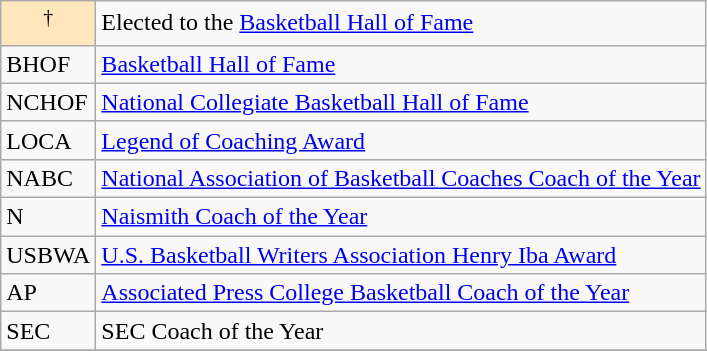<table class="wikitable">
<tr>
<td bgcolor=#FFE6BD align="center"><sup>†</sup></td>
<td>Elected to the <a href='#'>Basketball Hall of Fame</a></td>
</tr>
<tr>
<td>BHOF</td>
<td><a href='#'>Basketball Hall of Fame</a></td>
</tr>
<tr>
<td>NCHOF</td>
<td><a href='#'>National Collegiate Basketball Hall of Fame</a></td>
</tr>
<tr>
<td>LOCA</td>
<td><a href='#'>Legend of Coaching Award</a></td>
</tr>
<tr>
<td>NABC</td>
<td><a href='#'>National Association of Basketball Coaches Coach of the Year</a></td>
</tr>
<tr>
<td>N</td>
<td><a href='#'>Naismith Coach of the Year</a></td>
</tr>
<tr>
<td>USBWA</td>
<td><a href='#'>U.S. Basketball Writers Association Henry Iba Award</a></td>
</tr>
<tr>
<td>AP</td>
<td><a href='#'>Associated Press College Basketball Coach of the Year</a></td>
</tr>
<tr>
<td>SEC</td>
<td>SEC Coach of the Year</td>
</tr>
<tr>
</tr>
</table>
